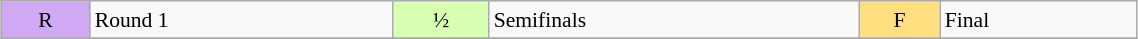<table class="wikitable" style="margin:0.5em auto; font-size:90%; line-height:1.25em;" width=60%;>
<tr>
<td bgcolor="#D0A9F5" align=center>R</td>
<td>Round 1</td>
<td bgcolor="#D9FFB2" align=center>½</td>
<td>Semifinals</td>
<td bgcolor="#FFDF80" align=center>F</td>
<td>Final</td>
</tr>
<tr>
</tr>
</table>
